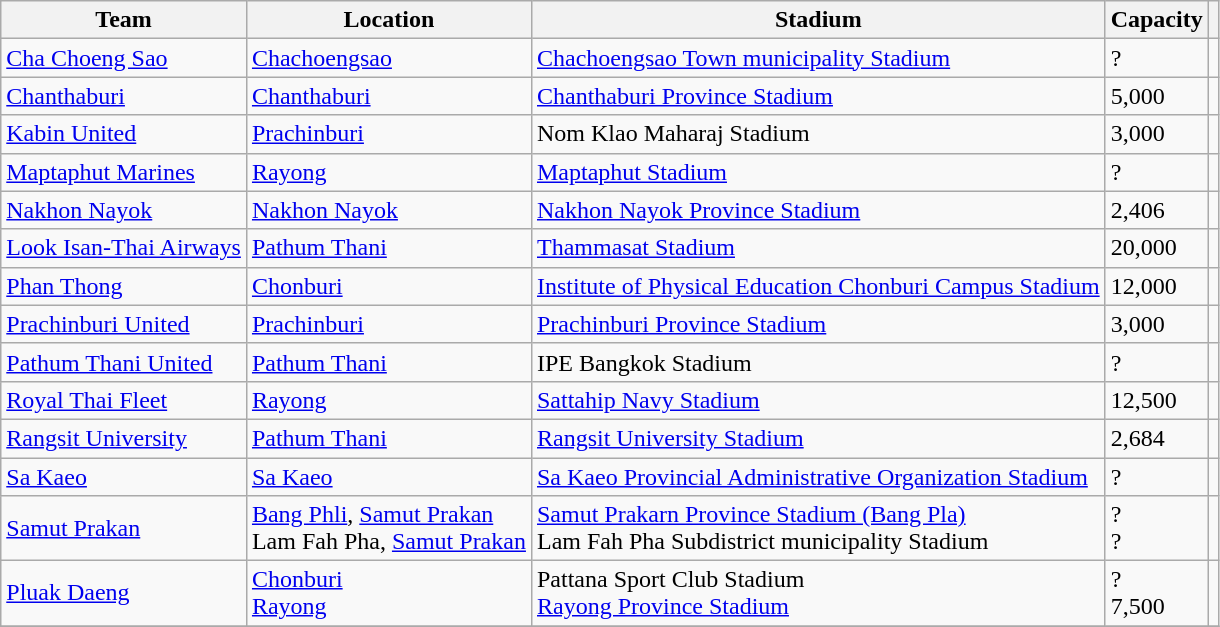<table class="wikitable sortable">
<tr>
<th>Team</th>
<th>Location</th>
<th>Stadium</th>
<th>Capacity</th>
<th class="unsortable"></th>
</tr>
<tr>
<td><a href='#'>Cha Choeng Sao</a></td>
<td><a href='#'>Chachoengsao</a></td>
<td><a href='#'>Chachoengsao Town municipality Stadium</a></td>
<td>?</td>
<td></td>
</tr>
<tr>
<td><a href='#'>Chanthaburi</a></td>
<td><a href='#'>Chanthaburi</a></td>
<td><a href='#'>Chanthaburi Province Stadium</a></td>
<td>5,000</td>
<td></td>
</tr>
<tr>
<td><a href='#'>Kabin United</a></td>
<td><a href='#'>Prachinburi</a></td>
<td>Nom Klao Maharaj Stadium</td>
<td>3,000</td>
<td></td>
</tr>
<tr>
<td><a href='#'>Maptaphut Marines</a></td>
<td><a href='#'>Rayong</a></td>
<td><a href='#'>Maptaphut Stadium</a></td>
<td>?</td>
<td></td>
</tr>
<tr>
<td><a href='#'>Nakhon Nayok</a></td>
<td><a href='#'>Nakhon Nayok</a></td>
<td><a href='#'>Nakhon Nayok Province Stadium</a></td>
<td>2,406</td>
<td></td>
</tr>
<tr>
<td><a href='#'>Look Isan-Thai Airways</a></td>
<td><a href='#'>Pathum Thani</a></td>
<td><a href='#'>Thammasat Stadium</a></td>
<td>20,000</td>
<td></td>
</tr>
<tr>
<td><a href='#'>Phan Thong</a></td>
<td><a href='#'>Chonburi</a></td>
<td><a href='#'>Institute of Physical Education Chonburi Campus Stadium</a></td>
<td>12,000</td>
<td></td>
</tr>
<tr>
<td><a href='#'>Prachinburi United</a></td>
<td><a href='#'>Prachinburi</a></td>
<td><a href='#'>Prachinburi Province Stadium</a></td>
<td>3,000</td>
<td></td>
</tr>
<tr>
<td><a href='#'>Pathum Thani United</a></td>
<td><a href='#'>Pathum Thani</a></td>
<td>IPE Bangkok Stadium</td>
<td>?</td>
<td></td>
</tr>
<tr>
<td><a href='#'>Royal Thai Fleet</a></td>
<td><a href='#'>Rayong</a></td>
<td><a href='#'>Sattahip Navy Stadium</a></td>
<td>12,500</td>
<td></td>
</tr>
<tr>
<td><a href='#'>Rangsit University</a></td>
<td><a href='#'>Pathum Thani</a></td>
<td><a href='#'>Rangsit University Stadium</a></td>
<td>2,684</td>
<td></td>
</tr>
<tr>
<td><a href='#'>Sa Kaeo</a></td>
<td><a href='#'>Sa Kaeo</a></td>
<td><a href='#'>Sa Kaeo Provincial Administrative Organization Stadium</a></td>
<td>?</td>
<td></td>
</tr>
<tr>
<td><a href='#'>Samut Prakan</a></td>
<td><a href='#'>Bang Phli</a>, <a href='#'>Samut Prakan</a><br>Lam Fah Pha, <a href='#'>Samut Prakan</a></td>
<td><a href='#'>Samut Prakarn Province Stadium (Bang Pla)</a><br>Lam Fah Pha Subdistrict municipality Stadium</td>
<td>?<br>?</td>
<td></td>
</tr>
<tr>
<td><a href='#'>Pluak Daeng</a></td>
<td><a href='#'>Chonburi</a><br><a href='#'>Rayong</a></td>
<td>Pattana Sport Club Stadium<br><a href='#'>Rayong Province Stadium</a></td>
<td>?<br>7,500</td>
<td> </td>
</tr>
<tr>
</tr>
</table>
